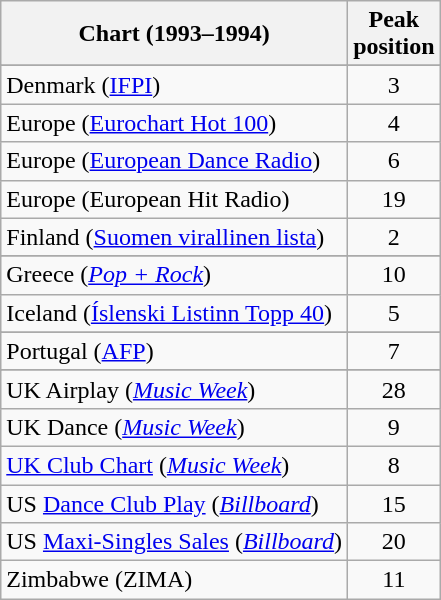<table class="wikitable sortable">
<tr>
<th>Chart (1993–1994)</th>
<th>Peak<br>position</th>
</tr>
<tr>
</tr>
<tr>
</tr>
<tr>
</tr>
<tr>
</tr>
<tr>
<td>Denmark (<a href='#'>IFPI</a>)</td>
<td align="center">3</td>
</tr>
<tr>
<td>Europe (<a href='#'>Eurochart Hot 100</a>)</td>
<td align="center">4</td>
</tr>
<tr>
<td>Europe (<a href='#'>European Dance Radio</a>)</td>
<td align="center">6</td>
</tr>
<tr>
<td>Europe (European Hit Radio)</td>
<td align="center">19</td>
</tr>
<tr>
<td>Finland (<a href='#'>Suomen virallinen lista</a>)</td>
<td align="center">2</td>
</tr>
<tr>
</tr>
<tr>
</tr>
<tr>
<td>Greece (<em><a href='#'>Pop + Rock</a></em>)</td>
<td align="center">10</td>
</tr>
<tr>
<td>Iceland (<a href='#'>Íslenski Listinn Topp 40</a>)</td>
<td align="center">5</td>
</tr>
<tr>
</tr>
<tr>
</tr>
<tr>
</tr>
<tr>
</tr>
<tr>
<td>Portugal (<a href='#'>AFP</a>)</td>
<td align="center">7</td>
</tr>
<tr>
</tr>
<tr>
</tr>
<tr>
</tr>
<tr>
<td>UK Airplay (<em><a href='#'>Music Week</a></em>)</td>
<td align="center">28</td>
</tr>
<tr>
<td>UK Dance (<em><a href='#'>Music Week</a></em>)</td>
<td align="center">9</td>
</tr>
<tr>
<td><a href='#'>UK Club Chart</a> (<em><a href='#'>Music Week</a></em>)</td>
<td align="center">8</td>
</tr>
<tr>
<td>US <a href='#'>Dance Club Play</a> (<em><a href='#'>Billboard</a></em>)</td>
<td align="center">15</td>
</tr>
<tr>
<td>US <a href='#'>Maxi-Singles Sales</a> (<em><a href='#'>Billboard</a></em>)</td>
<td align="center">20</td>
</tr>
<tr>
<td>Zimbabwe (ZIMA)</td>
<td align="center">11</td>
</tr>
</table>
